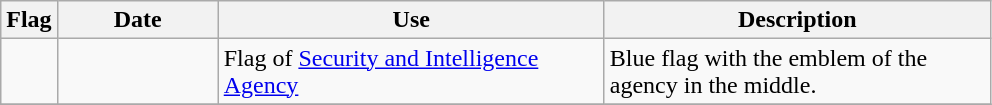<table class="wikitable">
<tr>
<th>Flag</th>
<th style="width:100px;">Date</th>
<th style="width:250px;">Use</th>
<th style="width:250px;">Description</th>
</tr>
<tr>
<td></td>
<td></td>
<td>Flag of <a href='#'>Security and Intelligence Agency</a></td>
<td>Blue flag with the emblem of the agency in the middle.</td>
</tr>
<tr>
</tr>
</table>
